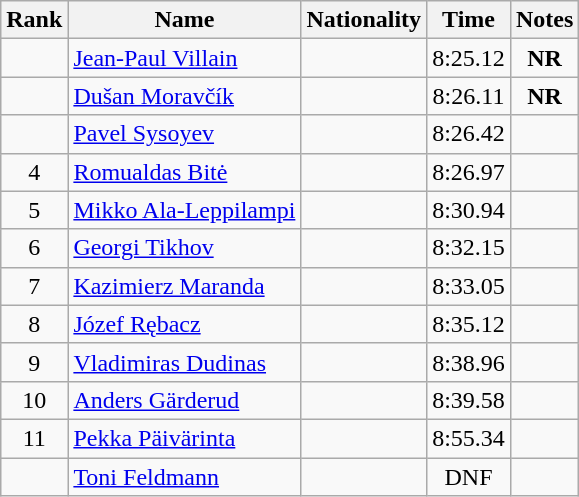<table class="wikitable sortable" style="text-align:center">
<tr>
<th>Rank</th>
<th>Name</th>
<th>Nationality</th>
<th>Time</th>
<th>Notes</th>
</tr>
<tr>
<td></td>
<td align=left><a href='#'>Jean-Paul Villain</a></td>
<td align=left></td>
<td>8:25.12</td>
<td><strong>NR</strong></td>
</tr>
<tr>
<td></td>
<td align=left><a href='#'>Dušan Moravčík</a></td>
<td align=left></td>
<td>8:26.11</td>
<td><strong>NR</strong></td>
</tr>
<tr>
<td></td>
<td align=left><a href='#'>Pavel Sysoyev</a></td>
<td align=left></td>
<td>8:26.42</td>
<td></td>
</tr>
<tr>
<td>4</td>
<td align=left><a href='#'>Romualdas Bitė</a></td>
<td align=left></td>
<td>8:26.97</td>
<td></td>
</tr>
<tr>
<td>5</td>
<td align=left><a href='#'>Mikko Ala-Leppilampi</a></td>
<td align=left></td>
<td>8:30.94</td>
<td></td>
</tr>
<tr>
<td>6</td>
<td align=left><a href='#'>Georgi Tikhov</a></td>
<td align=left></td>
<td>8:32.15</td>
<td></td>
</tr>
<tr>
<td>7</td>
<td align=left><a href='#'>Kazimierz Maranda</a></td>
<td align=left></td>
<td>8:33.05</td>
<td></td>
</tr>
<tr>
<td>8</td>
<td align=left><a href='#'>Józef Rębacz</a></td>
<td align=left></td>
<td>8:35.12</td>
<td></td>
</tr>
<tr>
<td>9</td>
<td align=left><a href='#'>Vladimiras Dudinas</a></td>
<td align=left></td>
<td>8:38.96</td>
<td></td>
</tr>
<tr>
<td>10</td>
<td align=left><a href='#'>Anders Gärderud</a></td>
<td align=left></td>
<td>8:39.58</td>
<td></td>
</tr>
<tr>
<td>11</td>
<td align=left><a href='#'>Pekka Päivärinta</a></td>
<td align=left></td>
<td>8:55.34</td>
<td></td>
</tr>
<tr>
<td></td>
<td align=left><a href='#'>Toni Feldmann</a></td>
<td align=left></td>
<td>DNF</td>
<td></td>
</tr>
</table>
